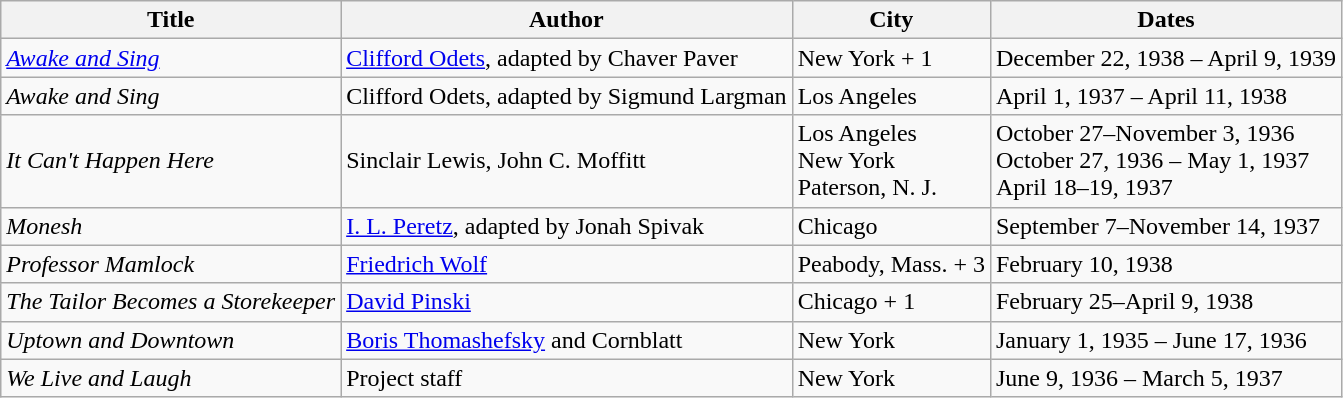<table class="wikitable">
<tr>
<th>Title</th>
<th>Author</th>
<th>City</th>
<th>Dates</th>
</tr>
<tr>
<td><em><a href='#'>Awake and Sing</a></em></td>
<td><a href='#'>Clifford Odets</a>, adapted by Chaver Paver</td>
<td>New York + 1</td>
<td>December 22, 1938 – April 9, 1939</td>
</tr>
<tr>
<td><em>Awake and Sing</em></td>
<td>Clifford Odets, adapted by Sigmund Largman</td>
<td>Los Angeles</td>
<td>April 1, 1937 – April 11, 1938</td>
</tr>
<tr>
<td><em>It Can't Happen Here</em></td>
<td>Sinclair Lewis, John C. Moffitt</td>
<td>Los Angeles<br>New York<br>Paterson, N. J.</td>
<td>October 27–November 3, 1936<br>October 27, 1936 – May 1, 1937<br>April 18–19, 1937</td>
</tr>
<tr>
<td><em>Monesh</em></td>
<td><a href='#'>I. L. Peretz</a>, adapted by Jonah Spivak</td>
<td>Chicago</td>
<td>September 7–November 14, 1937</td>
</tr>
<tr>
<td><em>Professor Mamlock</em></td>
<td><a href='#'>Friedrich Wolf</a></td>
<td>Peabody, Mass. + 3</td>
<td>February 10, 1938</td>
</tr>
<tr>
<td><em>The Tailor Becomes a Storekeeper</em></td>
<td><a href='#'>David Pinski</a></td>
<td>Chicago + 1</td>
<td>February 25–April 9, 1938</td>
</tr>
<tr>
<td><em>Uptown and Downtown</em></td>
<td><a href='#'>Boris Thomashefsky</a> and Cornblatt</td>
<td>New York</td>
<td>January 1, 1935 – June 17, 1936</td>
</tr>
<tr>
<td><em>We Live and Laugh</em></td>
<td>Project staff</td>
<td>New York</td>
<td>June 9, 1936 – March 5, 1937</td>
</tr>
</table>
